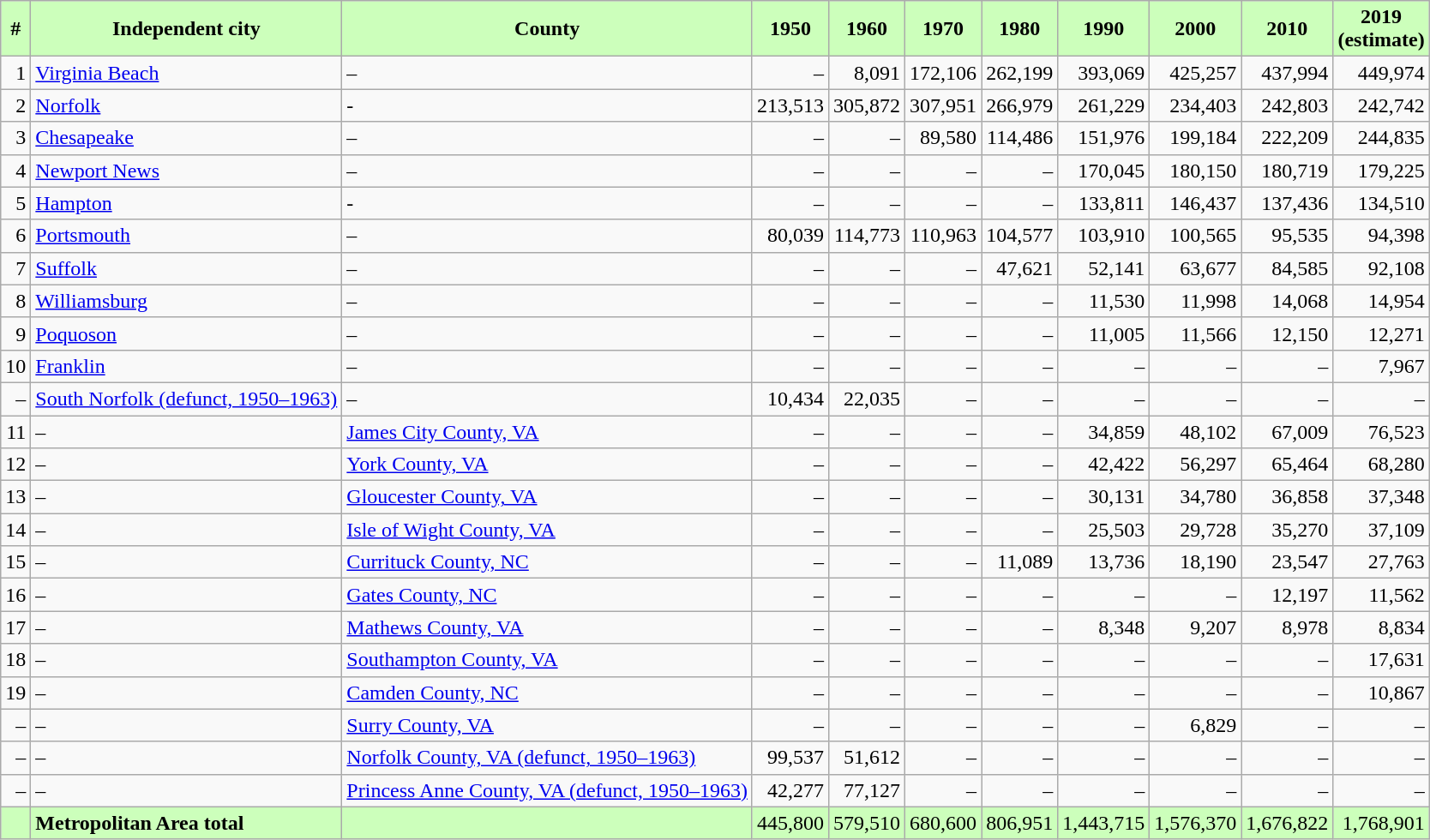<table class="wikitable">
<tr>
<th style="background-color: #cfb;">#</th>
<th style="background-color: #cfb;">Independent city</th>
<th style="background-color: #cfb;">County</th>
<th style="background-color: #cfb;">1950</th>
<th style="background-color: #cfb;">1960</th>
<th style="background-color: #cfb;">1970</th>
<th style="background-color: #cfb;">1980</th>
<th style="background-color: #cfb;">1990</th>
<th style="background-color: #cfb;">2000</th>
<th style="background-color: #cfb;">2010</th>
<th style="background-color: #cfb;">2019<br>(estimate)</th>
</tr>
<tr ---->
<td align="right">1</td>
<td align="left"><a href='#'>Virginia Beach</a></td>
<td align="left">–</td>
<td align="right">–</td>
<td align="right">8,091</td>
<td align="right">172,106</td>
<td align="right">262,199</td>
<td align="right">393,069</td>
<td align="right">425,257</td>
<td align="right">437,994</td>
<td align="right">449,974</td>
</tr>
<tr --->
<td align="right">2</td>
<td align="left"><a href='#'>Norfolk</a></td>
<td align="left">-</td>
<td align="right">213,513</td>
<td align="right">305,872</td>
<td align="right">307,951</td>
<td align="right">266,979</td>
<td align="right">261,229</td>
<td align="right">234,403</td>
<td align="right">242,803</td>
<td align="right">242,742</td>
</tr>
<tr ---->
<td align="right">3</td>
<td align="left"><a href='#'>Chesapeake</a></td>
<td align="left">–</td>
<td align="right">–</td>
<td align="right">–</td>
<td align="right">89,580</td>
<td align="right">114,486</td>
<td align="right">151,976</td>
<td align="right">199,184</td>
<td align="right">222,209</td>
<td align="right">244,835</td>
</tr>
<tr --->
<td align="right">4</td>
<td align="left"><a href='#'>Newport News</a></td>
<td align="left">–</td>
<td align="right">–</td>
<td align="right">–</td>
<td align="right">–</td>
<td align="right">–</td>
<td align="right">170,045</td>
<td align="right">180,150</td>
<td align="right">180,719</td>
<td align="right">179,225</td>
</tr>
<tr --->
<td align="right">5</td>
<td align="left"><a href='#'>Hampton</a></td>
<td align="left">-</td>
<td align="right">–</td>
<td align="right">–</td>
<td align="right">–</td>
<td align="right">–</td>
<td align="right">133,811</td>
<td align="right">146,437</td>
<td align="right">137,436</td>
<td align="right">134,510</td>
</tr>
<tr --->
<td align="right">6</td>
<td align="left"><a href='#'>Portsmouth</a></td>
<td align="left">–</td>
<td align="right">80,039</td>
<td align="right">114,773</td>
<td align="right">110,963</td>
<td align="right">104,577</td>
<td align="right">103,910</td>
<td align="right">100,565</td>
<td align="right">95,535</td>
<td align="right">94,398</td>
</tr>
<tr --->
<td align="right">7</td>
<td align="left"><a href='#'>Suffolk</a></td>
<td align="left">–</td>
<td align="right">–</td>
<td align="right">–</td>
<td align="right">–</td>
<td align="right">47,621</td>
<td align="right">52,141</td>
<td align="right">63,677</td>
<td align="right">84,585</td>
<td align="right">92,108</td>
</tr>
<tr --->
<td align="right">8</td>
<td align="left"><a href='#'>Williamsburg</a></td>
<td align="left">–</td>
<td align="right">–</td>
<td align="right">–</td>
<td align="right">–</td>
<td align="right">–</td>
<td align="right">11,530</td>
<td align="right">11,998</td>
<td align="right">14,068</td>
<td align="right">14,954</td>
</tr>
<tr --->
<td align="right">9</td>
<td align="left"><a href='#'>Poquoson</a></td>
<td align="left">–</td>
<td align="right">–</td>
<td align="right">–</td>
<td align="right">–</td>
<td align="right">–</td>
<td align="right">11,005</td>
<td align="right">11,566</td>
<td align="right">12,150</td>
<td align="right">12,271</td>
</tr>
<tr --->
<td align="right">10</td>
<td align="left"><a href='#'>Franklin</a></td>
<td align="left">–</td>
<td align="right">–</td>
<td align="right">–</td>
<td align="right">–</td>
<td align="right">–</td>
<td align="right">–</td>
<td align="right">–</td>
<td align="right">–</td>
<td align="right">7,967</td>
</tr>
<tr --->
<td align="right">–</td>
<td align="left"><a href='#'>South Norfolk (defunct, 1950–1963)</a></td>
<td align="left">–</td>
<td align="right">10,434</td>
<td align="right">22,035</td>
<td align="right">–</td>
<td align="right">–</td>
<td align="right">–</td>
<td align="right">–</td>
<td align="right">–</td>
<td align="right">–</td>
</tr>
<tr --->
<td align="right">11</td>
<td align="left">–</td>
<td align="left"><a href='#'>James City County, VA</a></td>
<td align="right">–</td>
<td align="right">–</td>
<td align="right">–</td>
<td align="right">–</td>
<td align="right">34,859</td>
<td align="right">48,102</td>
<td align="right">67,009</td>
<td align="right">76,523</td>
</tr>
<tr --->
<td align="right">12</td>
<td align="left">–</td>
<td align="left"><a href='#'>York County, VA</a></td>
<td align="right">–</td>
<td align="right">–</td>
<td align="right">–</td>
<td align="right">–</td>
<td align="right">42,422</td>
<td align="right">56,297</td>
<td align="right">65,464</td>
<td align="right">68,280</td>
</tr>
<tr --->
<td align="right">13</td>
<td align="left">–</td>
<td align="left"><a href='#'>Gloucester County, VA</a></td>
<td align="right">–</td>
<td align="right">–</td>
<td align="right">–</td>
<td align="right">–</td>
<td align="right">30,131</td>
<td align="right">34,780</td>
<td align="right">36,858</td>
<td align="right">37,348</td>
</tr>
<tr --->
<td align="right">14</td>
<td align="left">–</td>
<td align="left"><a href='#'>Isle of Wight County, VA</a></td>
<td align="right">–</td>
<td align="right">–</td>
<td align="right">–</td>
<td align="right">–</td>
<td align="right">25,503</td>
<td align="right">29,728</td>
<td align="right">35,270</td>
<td align="right">37,109</td>
</tr>
<tr --->
<td align="right">15</td>
<td align="left">–</td>
<td align="left"><a href='#'>Currituck County, NC</a></td>
<td align="right">–</td>
<td align="right">–</td>
<td align="right">–</td>
<td align="right">11,089</td>
<td align="right">13,736</td>
<td align="right">18,190</td>
<td align="right">23,547</td>
<td align="right">27,763</td>
</tr>
<tr --->
<td align="right">16</td>
<td align="left">–</td>
<td align="left"><a href='#'>Gates County, NC</a></td>
<td align="right">–</td>
<td align="right">–</td>
<td align="right">–</td>
<td align="right">–</td>
<td align="right">–</td>
<td align="right">–</td>
<td align="right">12,197</td>
<td align="right">11,562</td>
</tr>
<tr --->
<td align="right">17</td>
<td align="left">–</td>
<td align="left"><a href='#'>Mathews County, VA</a></td>
<td align="right">–</td>
<td align="right">–</td>
<td align="right">–</td>
<td align="right">–</td>
<td align="right">8,348</td>
<td align="right">9,207</td>
<td align="right">8,978</td>
<td align="right">8,834</td>
</tr>
<tr --->
<td align="right">18</td>
<td align="left">–</td>
<td align="left"><a href='#'>Southampton County, VA</a></td>
<td align="right">–</td>
<td align="right">–</td>
<td align="right">–</td>
<td align="right">–</td>
<td align="right">–</td>
<td align="right">–</td>
<td align="right">–</td>
<td align="right">17,631</td>
</tr>
<tr --->
<td align="right">19</td>
<td align="left">–</td>
<td align="left"><a href='#'>Camden County, NC</a></td>
<td align="right">–</td>
<td align="right">–</td>
<td align="right">–</td>
<td align="right">–</td>
<td align="right">–</td>
<td align="right">–</td>
<td align="right">–</td>
<td align="right">10,867</td>
</tr>
<tr --->
<td align="right">–</td>
<td align="left">–</td>
<td align="left"><a href='#'>Surry County, VA</a></td>
<td align="right">–</td>
<td align="right">–</td>
<td align="right">–</td>
<td align="right">–</td>
<td align="right">–</td>
<td align="right">6,829</td>
<td align="right">–</td>
<td align="right">–</td>
</tr>
<tr --->
<td align="right">–</td>
<td align="left">–</td>
<td align="left"><a href='#'>Norfolk County, VA (defunct, 1950–1963)</a></td>
<td align="right">99,537</td>
<td align="right">51,612</td>
<td align="right">–</td>
<td align="right">–</td>
<td align="right">–</td>
<td align="right">–</td>
<td align="right">–</td>
<td align="right">–</td>
</tr>
<tr --->
<td align="right">–</td>
<td align="left">–</td>
<td align="left"><a href='#'>Princess Anne County, VA (defunct, 1950–1963)</a></td>
<td align="right">42,277</td>
<td align="right">77,127</td>
<td align="right">–</td>
<td align="right">–</td>
<td align="right">–</td>
<td align="right">–</td>
<td align="right">–</td>
<td align="right">–</td>
</tr>
<tr --->
<td align="right" style="background-color: #cfb;"></td>
<td align="left" style="background-color: #cfb;"><strong>Metropolitan Area total</strong></td>
<td align="right" style="background-color: #cfb;"></td>
<td align="right" style="background-color: #cfb;">445,800</td>
<td align="right" style="background-color: #cfb;">579,510</td>
<td align="right" style="background-color: #cfb;">680,600</td>
<td align="right" style="background-color: #cfb;">806,951</td>
<td align="right" style="background-color: #cfb;">1,443,715</td>
<td align="right" style="background-color: #cfb;">1,576,370</td>
<td align="right" style="background-color: #cfb;">1,676,822</td>
<td align="right" style="background-color: #cfb;">1,768,901</td>
</tr>
</table>
